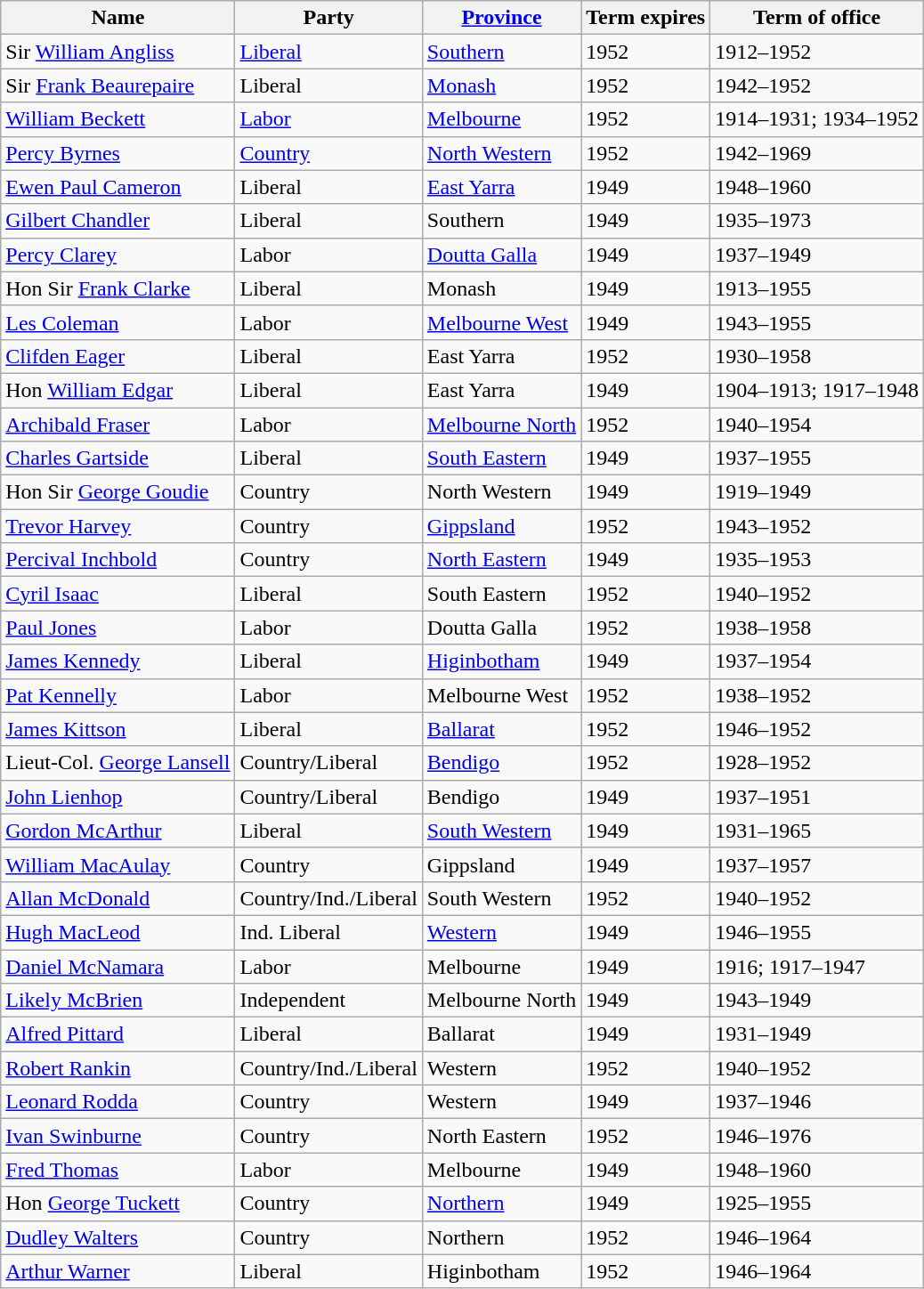<table class="wikitable sortable">
<tr>
<th>Name</th>
<th>Party</th>
<th><a href='#'>Province</a></th>
<th>Term expires</th>
<th>Term of office</th>
</tr>
<tr>
<td>Sir <a href='#'>William Angliss</a></td>
<td><a href='#'>Liberal</a></td>
<td><a href='#'>Southern</a></td>
<td>1952</td>
<td>1912–1952</td>
</tr>
<tr>
<td>Sir <a href='#'>Frank Beaurepaire</a></td>
<td>Liberal</td>
<td><a href='#'>Monash</a></td>
<td>1952</td>
<td>1942–1952</td>
</tr>
<tr>
<td><a href='#'>William Beckett</a></td>
<td><a href='#'>Labor</a></td>
<td><a href='#'>Melbourne</a></td>
<td>1952</td>
<td>1914–1931; 1934–1952</td>
</tr>
<tr>
<td><a href='#'>Percy Byrnes</a></td>
<td><a href='#'>Country</a></td>
<td><a href='#'>North Western</a></td>
<td>1952</td>
<td>1942–1969</td>
</tr>
<tr>
<td><a href='#'>Ewen Paul Cameron</a></td>
<td>Liberal</td>
<td><a href='#'>East Yarra</a></td>
<td>1949</td>
<td>1948–1960</td>
</tr>
<tr>
<td><a href='#'>Gilbert Chandler</a></td>
<td>Liberal</td>
<td>Southern</td>
<td>1949</td>
<td>1935–1973</td>
</tr>
<tr>
<td><a href='#'>Percy Clarey</a></td>
<td>Labor</td>
<td><a href='#'>Doutta Galla</a></td>
<td>1949</td>
<td>1937–1949</td>
</tr>
<tr>
<td>Hon Sir <a href='#'>Frank Clarke</a></td>
<td>Liberal</td>
<td>Monash</td>
<td>1949</td>
<td>1913–1955</td>
</tr>
<tr>
<td><a href='#'>Les Coleman</a></td>
<td>Labor</td>
<td><a href='#'>Melbourne West</a></td>
<td>1949</td>
<td>1943–1955</td>
</tr>
<tr>
<td><a href='#'>Clifden Eager</a></td>
<td>Liberal</td>
<td>East Yarra</td>
<td>1952</td>
<td>1930–1958</td>
</tr>
<tr>
<td>Hon <a href='#'>William Edgar</a></td>
<td>Liberal</td>
<td>East Yarra</td>
<td>1949</td>
<td>1904–1913; 1917–1948</td>
</tr>
<tr>
<td><a href='#'>Archibald Fraser</a></td>
<td>Labor</td>
<td><a href='#'>Melbourne North</a></td>
<td>1952</td>
<td>1940–1954</td>
</tr>
<tr>
<td><a href='#'>Charles Gartside</a></td>
<td>Liberal</td>
<td><a href='#'>South Eastern</a></td>
<td>1949</td>
<td>1937–1955</td>
</tr>
<tr>
<td>Hon Sir <a href='#'>George Goudie</a></td>
<td>Country</td>
<td>North Western</td>
<td>1949</td>
<td>1919–1949</td>
</tr>
<tr>
<td><a href='#'>Trevor Harvey</a></td>
<td>Country</td>
<td><a href='#'>Gippsland</a></td>
<td>1952</td>
<td>1943–1952</td>
</tr>
<tr>
<td><a href='#'>Percival Inchbold</a></td>
<td>Country</td>
<td><a href='#'>North Eastern</a></td>
<td>1949</td>
<td>1935–1953</td>
</tr>
<tr>
<td><a href='#'>Cyril Isaac</a></td>
<td>Liberal</td>
<td>South Eastern</td>
<td>1952</td>
<td>1940–1952</td>
</tr>
<tr>
<td><a href='#'>Paul Jones</a></td>
<td>Labor</td>
<td>Doutta Galla</td>
<td>1952</td>
<td>1938–1958</td>
</tr>
<tr>
<td><a href='#'>James Kennedy</a></td>
<td>Liberal</td>
<td><a href='#'>Higinbotham</a></td>
<td>1949</td>
<td>1937–1954</td>
</tr>
<tr>
<td><a href='#'>Pat Kennelly</a></td>
<td>Labor</td>
<td>Melbourne West</td>
<td>1952</td>
<td>1938–1952</td>
</tr>
<tr>
<td><a href='#'>James Kittson</a></td>
<td>Liberal</td>
<td><a href='#'>Ballarat</a></td>
<td>1952</td>
<td>1946–1952</td>
</tr>
<tr>
<td>Lieut-Col. <a href='#'>George Lansell</a></td>
<td>Country/Liberal</td>
<td><a href='#'>Bendigo</a></td>
<td>1952</td>
<td>1928–1952</td>
</tr>
<tr>
<td><a href='#'>John Lienhop</a></td>
<td>Country/Liberal</td>
<td>Bendigo</td>
<td>1949</td>
<td>1937–1951</td>
</tr>
<tr>
<td><a href='#'>Gordon McArthur</a></td>
<td>Liberal</td>
<td><a href='#'>South Western</a></td>
<td>1949</td>
<td>1931–1965</td>
</tr>
<tr>
<td><a href='#'>William MacAulay</a></td>
<td>Country</td>
<td>Gippsland</td>
<td>1949</td>
<td>1937–1957</td>
</tr>
<tr>
<td><a href='#'>Allan McDonald</a></td>
<td>Country/Ind./Liberal</td>
<td>South Western</td>
<td>1952</td>
<td>1940–1952</td>
</tr>
<tr>
<td><a href='#'>Hugh MacLeod</a></td>
<td>Ind. Liberal</td>
<td><a href='#'>Western</a></td>
<td>1949</td>
<td>1946–1955</td>
</tr>
<tr>
<td><a href='#'>Daniel McNamara</a></td>
<td>Labor</td>
<td>Melbourne</td>
<td>1949</td>
<td>1916; 1917–1947</td>
</tr>
<tr>
<td><a href='#'>Likely McBrien</a></td>
<td>Independent</td>
<td>Melbourne North</td>
<td>1949</td>
<td>1943–1949</td>
</tr>
<tr>
<td><a href='#'>Alfred Pittard</a></td>
<td>Liberal</td>
<td>Ballarat</td>
<td>1949</td>
<td>1931–1949</td>
</tr>
<tr>
<td><a href='#'>Robert Rankin</a></td>
<td>Country/Ind./Liberal</td>
<td>Western</td>
<td>1952</td>
<td>1940–1952</td>
</tr>
<tr>
<td><a href='#'>Leonard Rodda</a></td>
<td>Country</td>
<td>Western</td>
<td>1949</td>
<td>1937–1946</td>
</tr>
<tr>
<td><a href='#'>Ivan Swinburne</a></td>
<td>Country</td>
<td>North Eastern</td>
<td>1952</td>
<td>1946–1976</td>
</tr>
<tr>
<td><a href='#'>Fred Thomas</a></td>
<td>Labor</td>
<td>Melbourne</td>
<td>1949</td>
<td>1948–1960</td>
</tr>
<tr>
<td>Hon <a href='#'>George Tuckett</a></td>
<td>Country</td>
<td><a href='#'>Northern</a></td>
<td>1949</td>
<td>1925–1955</td>
</tr>
<tr>
<td><a href='#'>Dudley Walters</a></td>
<td>Country</td>
<td>Northern</td>
<td>1952</td>
<td>1946–1964</td>
</tr>
<tr>
<td><a href='#'>Arthur Warner</a></td>
<td>Liberal</td>
<td>Higinbotham</td>
<td>1952</td>
<td>1946–1964</td>
</tr>
</table>
